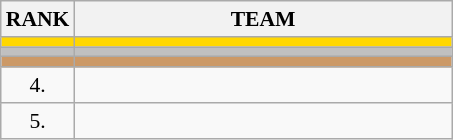<table class="wikitable" style="border-collapse: collapse; font-size: 90%;">
<tr>
<th>RANK</th>
<th align="left" style="width: 17em">TEAM</th>
</tr>
<tr bgcolor=gold>
<td align="center"></td>
<td></td>
</tr>
<tr bgcolor=silver>
<td align="center"></td>
<td></td>
</tr>
<tr bgcolor=cc9966>
<td align="center"></td>
<td></td>
</tr>
<tr>
<td align="center">4.</td>
<td></td>
</tr>
<tr>
<td align="center">5.</td>
<td></td>
</tr>
</table>
